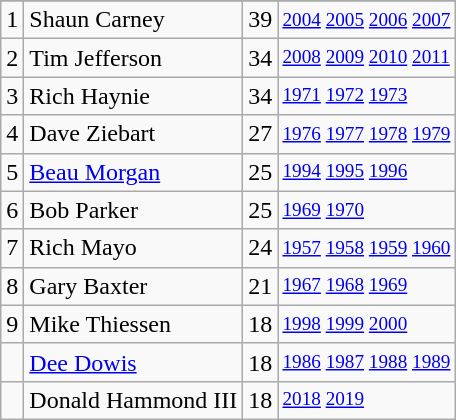<table class="wikitable">
<tr>
</tr>
<tr>
<td>1</td>
<td>Shaun Carney</td>
<td>39</td>
<td style="font-size:80%;"><a href='#'>2004</a> <a href='#'>2005</a> <a href='#'>2006</a> <a href='#'>2007</a></td>
</tr>
<tr>
<td>2</td>
<td>Tim Jefferson</td>
<td>34</td>
<td style="font-size:80%;"><a href='#'>2008</a> <a href='#'>2009</a> <a href='#'>2010</a> <a href='#'>2011</a></td>
</tr>
<tr>
<td>3</td>
<td>Rich Haynie</td>
<td>34</td>
<td style="font-size:80%;"><a href='#'>1971</a> <a href='#'>1972</a> <a href='#'>1973</a></td>
</tr>
<tr>
<td>4</td>
<td>Dave Ziebart</td>
<td>27</td>
<td style="font-size:80%;"><a href='#'>1976</a> <a href='#'>1977</a> <a href='#'>1978</a> <a href='#'>1979</a></td>
</tr>
<tr>
<td>5</td>
<td><a href='#'>Beau Morgan</a></td>
<td>25</td>
<td style="font-size:80%;"><a href='#'>1994</a> <a href='#'>1995</a> <a href='#'>1996</a></td>
</tr>
<tr>
<td>6</td>
<td>Bob Parker</td>
<td>25</td>
<td style="font-size:80%;"><a href='#'>1969</a> <a href='#'>1970</a></td>
</tr>
<tr>
<td>7</td>
<td>Rich Mayo</td>
<td>24</td>
<td style="font-size:80%;"><a href='#'>1957</a> <a href='#'>1958</a> <a href='#'>1959</a> <a href='#'>1960</a></td>
</tr>
<tr>
<td>8</td>
<td>Gary Baxter</td>
<td>21</td>
<td style="font-size:80%;"><a href='#'>1967</a> <a href='#'>1968</a> <a href='#'>1969</a></td>
</tr>
<tr>
<td>9</td>
<td>Mike Thiessen</td>
<td>18</td>
<td style="font-size:80%;"><a href='#'>1998</a> <a href='#'>1999</a> <a href='#'>2000</a></td>
</tr>
<tr>
<td></td>
<td><a href='#'>Dee Dowis</a></td>
<td>18</td>
<td style="font-size:80%;"><a href='#'>1986</a> <a href='#'>1987</a> <a href='#'>1988</a> <a href='#'>1989</a></td>
</tr>
<tr>
<td></td>
<td>Donald Hammond III</td>
<td>18</td>
<td style="font-size:80%;"><a href='#'>2018</a> <a href='#'>2019</a></td>
</tr>
</table>
